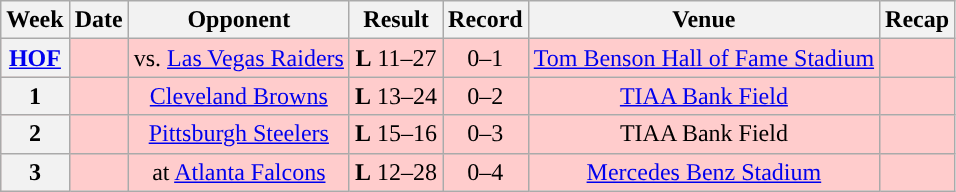<table class="wikitable" style="text-align:center">
<tr>
<th>Week</th>
<th>Date</th>
<th>Opponent</th>
<th>Result</th>
<th>Record</th>
<th>Venue</th>
<th>Recap</th>
</tr>
<tr style="background:#fcc">
<th><a href='#'>HOF</a></th>
<td></td>
<td>vs. <a href='#'>Las Vegas Raiders</a></td>
<td><strong>L</strong> 11–27</td>
<td>0–1</td>
<td><a href='#'>Tom Benson Hall of Fame Stadium</a> </td>
<td></td>
</tr>
<tr style="background:#fcc">
<th>1</th>
<td></td>
<td><a href='#'>Cleveland Browns</a></td>
<td><strong>L</strong> 13–24</td>
<td>0–2</td>
<td><a href='#'>TIAA Bank Field</a></td>
<td></td>
</tr>
<tr style="background:#fcc">
<th>2</th>
<td></td>
<td><a href='#'>Pittsburgh Steelers</a></td>
<td><strong>L</strong> 15–16</td>
<td>0–3</td>
<td>TIAA Bank Field</td>
<td></td>
</tr>
<tr style="background:#fcc">
<th>3</th>
<td></td>
<td>at <a href='#'>Atlanta Falcons</a></td>
<td><strong>L</strong> 12–28</td>
<td>0–4</td>
<td><a href='#'>Mercedes Benz Stadium</a></td>
<td></td>
</tr>
</table>
